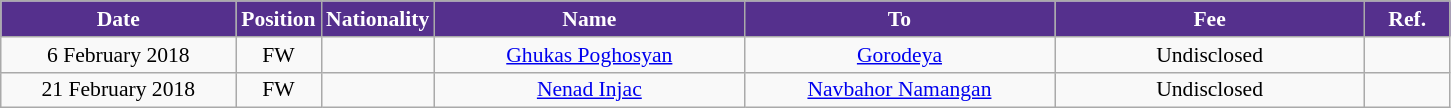<table class="wikitable"  style="text-align:center; font-size:90%; ">
<tr>
<th style="background:#55308D; color:white; width:150px;">Date</th>
<th style="background:#55308D; color:white; width:50px;">Position</th>
<th style="background:#55308D; color:white; width:50px;">Nationality</th>
<th style="background:#55308D; color:white; width:200px;">Name</th>
<th style="background:#55308D; color:white; width:200px;">To</th>
<th style="background:#55308D; color:white; width:200px;">Fee</th>
<th style="background:#55308D; color:white; width:50px;">Ref.</th>
</tr>
<tr>
<td>6 February 2018</td>
<td>FW</td>
<td></td>
<td><a href='#'>Ghukas Poghosyan</a></td>
<td><a href='#'>Gorodeya</a></td>
<td>Undisclosed</td>
<td></td>
</tr>
<tr>
<td>21 February 2018</td>
<td>FW</td>
<td></td>
<td><a href='#'>Nenad Injac</a></td>
<td><a href='#'>Navbahor Namangan</a></td>
<td>Undisclosed</td>
<td></td>
</tr>
</table>
